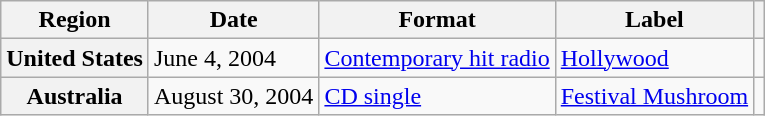<table class="wikitable plainrowheaders">
<tr>
<th scope="col">Region</th>
<th scope="col">Date</th>
<th scope="col">Format</th>
<th scope="col">Label</th>
<th scope="col"></th>
</tr>
<tr>
<th scope="row">United States</th>
<td>June 4, 2004</td>
<td><a href='#'>Contemporary hit radio</a></td>
<td><a href='#'>Hollywood</a></td>
<td></td>
</tr>
<tr>
<th scope="row">Australia</th>
<td>August 30, 2004</td>
<td><a href='#'>CD single</a></td>
<td><a href='#'>Festival Mushroom</a></td>
<td></td>
</tr>
</table>
